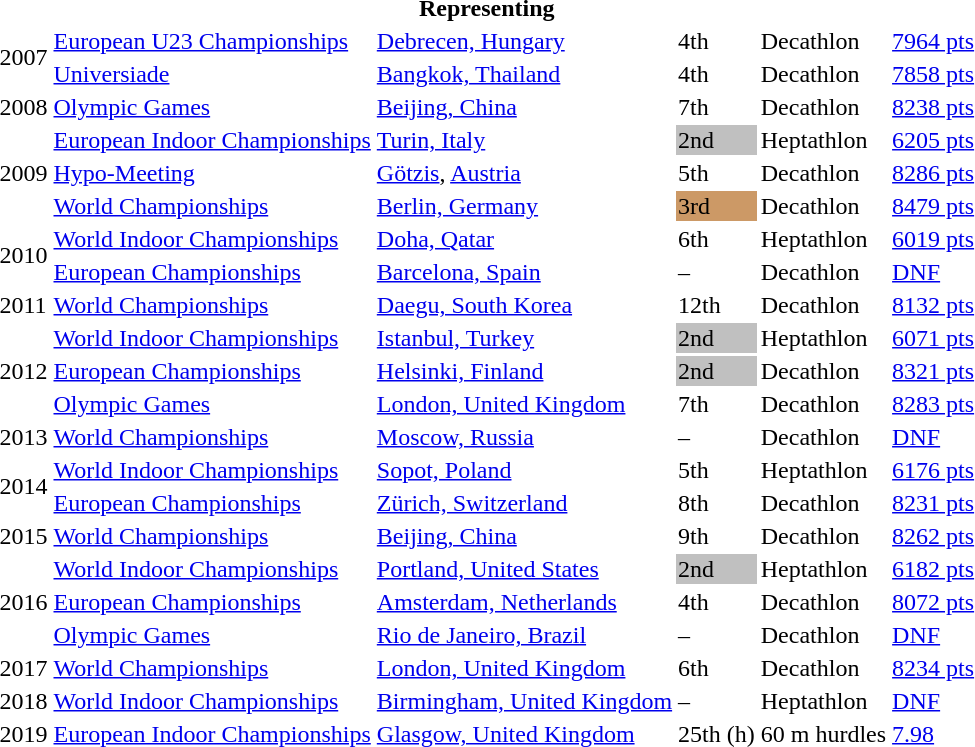<table>
<tr>
<th colspan="6">Representing </th>
</tr>
<tr>
<td rowspan=2>2007</td>
<td><a href='#'>European U23 Championships</a></td>
<td><a href='#'>Debrecen, Hungary</a></td>
<td>4th</td>
<td>Decathlon</td>
<td><a href='#'>7964 pts</a></td>
</tr>
<tr>
<td><a href='#'>Universiade</a></td>
<td><a href='#'>Bangkok, Thailand</a></td>
<td>4th</td>
<td>Decathlon</td>
<td><a href='#'>7858 pts</a></td>
</tr>
<tr>
<td>2008</td>
<td><a href='#'>Olympic Games</a></td>
<td><a href='#'>Beijing, China</a></td>
<td>7th</td>
<td>Decathlon</td>
<td><a href='#'>8238 pts</a></td>
</tr>
<tr>
<td rowspan=3>2009</td>
<td><a href='#'>European Indoor Championships</a></td>
<td><a href='#'>Turin, Italy</a></td>
<td bgcolor="silver">2nd</td>
<td>Heptathlon</td>
<td><a href='#'>6205 pts</a></td>
</tr>
<tr>
<td><a href='#'>Hypo-Meeting</a></td>
<td><a href='#'>Götzis</a>, <a href='#'>Austria</a></td>
<td>5th</td>
<td>Decathlon</td>
<td><a href='#'>8286 pts</a></td>
</tr>
<tr>
<td><a href='#'>World Championships</a></td>
<td><a href='#'>Berlin, Germany</a></td>
<td bgcolor="cc9966">3rd</td>
<td>Decathlon</td>
<td><a href='#'>8479 pts</a></td>
</tr>
<tr>
<td rowspan=2>2010</td>
<td><a href='#'>World Indoor Championships</a></td>
<td><a href='#'>Doha, Qatar</a></td>
<td>6th</td>
<td>Heptathlon</td>
<td><a href='#'>6019 pts</a></td>
</tr>
<tr>
<td><a href='#'>European Championships</a></td>
<td><a href='#'>Barcelona, Spain</a></td>
<td>–</td>
<td>Decathlon</td>
<td><a href='#'>DNF</a></td>
</tr>
<tr>
<td>2011</td>
<td><a href='#'>World Championships</a></td>
<td><a href='#'>Daegu, South Korea</a></td>
<td>12th</td>
<td>Decathlon</td>
<td><a href='#'>8132 pts</a></td>
</tr>
<tr>
<td rowspan=3>2012</td>
<td><a href='#'>World Indoor Championships</a></td>
<td><a href='#'>Istanbul, Turkey</a></td>
<td bgcolor="silver">2nd</td>
<td>Heptathlon</td>
<td><a href='#'>6071 pts</a></td>
</tr>
<tr>
<td><a href='#'>European Championships</a></td>
<td><a href='#'>Helsinki, Finland</a></td>
<td style="background:silver">2nd</td>
<td>Decathlon</td>
<td><a href='#'>8321 pts</a></td>
</tr>
<tr>
<td><a href='#'>Olympic Games</a></td>
<td><a href='#'>London, United Kingdom</a></td>
<td>7th</td>
<td>Decathlon</td>
<td><a href='#'>8283 pts</a></td>
</tr>
<tr>
<td>2013</td>
<td><a href='#'>World Championships</a></td>
<td><a href='#'>Moscow, Russia</a></td>
<td>–</td>
<td>Decathlon</td>
<td><a href='#'>DNF</a></td>
</tr>
<tr>
<td rowspan=2>2014</td>
<td><a href='#'>World Indoor Championships</a></td>
<td><a href='#'>Sopot, Poland</a></td>
<td>5th</td>
<td>Heptathlon</td>
<td><a href='#'>6176 pts</a></td>
</tr>
<tr>
<td><a href='#'>European Championships</a></td>
<td><a href='#'>Zürich, Switzerland</a></td>
<td>8th</td>
<td>Decathlon</td>
<td><a href='#'>8231 pts</a></td>
</tr>
<tr>
<td>2015</td>
<td><a href='#'>World Championships</a></td>
<td><a href='#'>Beijing, China</a></td>
<td>9th</td>
<td>Decathlon</td>
<td><a href='#'>8262 pts</a></td>
</tr>
<tr>
<td rowspan=3>2016</td>
<td><a href='#'>World Indoor Championships</a></td>
<td><a href='#'>Portland, United States</a></td>
<td bgcolor="silver">2nd</td>
<td>Heptathlon</td>
<td><a href='#'>6182 pts</a></td>
</tr>
<tr>
<td><a href='#'>European Championships</a></td>
<td><a href='#'>Amsterdam, Netherlands</a></td>
<td>4th</td>
<td>Decathlon</td>
<td><a href='#'>8072 pts</a></td>
</tr>
<tr>
<td><a href='#'>Olympic Games</a></td>
<td><a href='#'>Rio de Janeiro, Brazil</a></td>
<td>–</td>
<td>Decathlon</td>
<td><a href='#'>DNF</a></td>
</tr>
<tr>
<td>2017</td>
<td><a href='#'>World Championships</a></td>
<td><a href='#'>London, United Kingdom</a></td>
<td>6th</td>
<td>Decathlon</td>
<td><a href='#'>8234 pts</a></td>
</tr>
<tr>
<td>2018</td>
<td><a href='#'>World Indoor Championships</a></td>
<td><a href='#'>Birmingham, United Kingdom</a></td>
<td>–</td>
<td>Heptathlon</td>
<td><a href='#'>DNF</a></td>
</tr>
<tr>
<td>2019</td>
<td><a href='#'>European Indoor Championships</a></td>
<td><a href='#'>Glasgow, United Kingdom</a></td>
<td>25th (h)</td>
<td>60 m hurdles</td>
<td><a href='#'>7.98</a></td>
</tr>
</table>
